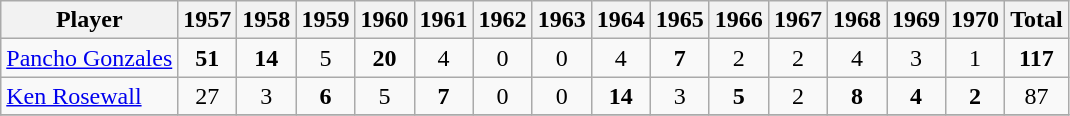<table class="wikitable">
<tr>
<th>Player</th>
<th>1957</th>
<th>1958</th>
<th>1959</th>
<th>1960</th>
<th>1961</th>
<th>1962</th>
<th>1963</th>
<th>1964</th>
<th>1965</th>
<th>1966</th>
<th>1967</th>
<th>1968</th>
<th>1969</th>
<th>1970</th>
<th>Total</th>
</tr>
<tr>
<td> <a href='#'>Pancho Gonzales</a></td>
<td align="center"><strong>51</strong></td>
<td align="center"><strong>14</strong></td>
<td align="center">5</td>
<td align="center"><strong>20</strong></td>
<td align="center">4</td>
<td align="center">0</td>
<td align="center">0</td>
<td align="center">4</td>
<td align="center"><strong>7</strong></td>
<td align="center">2</td>
<td align="center">2</td>
<td align="center">4</td>
<td align="center">3</td>
<td align="center">1</td>
<td align="center"><strong>117</strong></td>
</tr>
<tr>
<td> <a href='#'>Ken Rosewall</a></td>
<td align="center">27</td>
<td align="center">3</td>
<td align="center"><strong>6</strong></td>
<td align="center">5</td>
<td align="center"><strong>7</strong></td>
<td align="center">0</td>
<td align="center">0</td>
<td align="center"><strong>14</strong></td>
<td align="center">3</td>
<td align="center"><strong>5</strong></td>
<td align="center">2</td>
<td align="center"><strong>8</strong></td>
<td align="center"><strong>4</strong></td>
<td align="center"><strong>2</strong></td>
<td align="center">87</td>
</tr>
<tr>
</tr>
</table>
